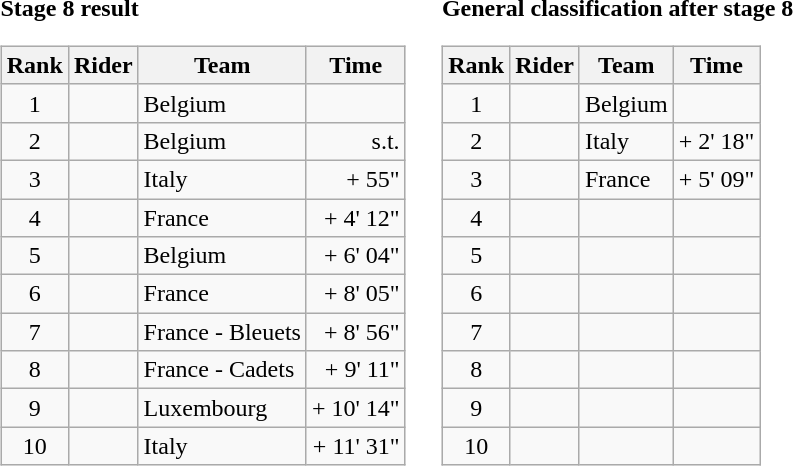<table>
<tr>
<td><strong>Stage 8 result</strong><br><table class="wikitable">
<tr>
<th scope="col">Rank</th>
<th scope="col">Rider</th>
<th scope="col">Team</th>
<th scope="col">Time</th>
</tr>
<tr>
<td style="text-align:center;">1</td>
<td></td>
<td>Belgium</td>
<td style="text-align:right;"></td>
</tr>
<tr>
<td style="text-align:center;">2</td>
<td></td>
<td>Belgium</td>
<td style="text-align:right;">s.t.</td>
</tr>
<tr>
<td style="text-align:center;">3</td>
<td></td>
<td>Italy</td>
<td style="text-align:right;">+ 55"</td>
</tr>
<tr>
<td style="text-align:center;">4</td>
<td></td>
<td>France</td>
<td style="text-align:right;">+ 4' 12"</td>
</tr>
<tr>
<td style="text-align:center;">5</td>
<td></td>
<td>Belgium</td>
<td style="text-align:right;">+ 6' 04"</td>
</tr>
<tr>
<td style="text-align:center;">6</td>
<td></td>
<td>France</td>
<td style="text-align:right;">+ 8' 05"</td>
</tr>
<tr>
<td style="text-align:center;">7</td>
<td></td>
<td>France - Bleuets</td>
<td style="text-align:right;">+ 8' 56"</td>
</tr>
<tr>
<td style="text-align:center;">8</td>
<td></td>
<td>France - Cadets</td>
<td style="text-align:right;">+ 9' 11"</td>
</tr>
<tr>
<td style="text-align:center;">9</td>
<td></td>
<td>Luxembourg</td>
<td style="text-align:right;">+ 10' 14"</td>
</tr>
<tr>
<td style="text-align:center;">10</td>
<td></td>
<td>Italy</td>
<td style="text-align:right;">+ 11' 31"</td>
</tr>
</table>
</td>
<td></td>
<td><strong>General classification after stage 8</strong><br><table class="wikitable">
<tr>
<th scope="col">Rank</th>
<th scope="col">Rider</th>
<th scope="col">Team</th>
<th scope="col">Time</th>
</tr>
<tr>
<td style="text-align:center;">1</td>
<td></td>
<td>Belgium</td>
<td style="text-align:right;"></td>
</tr>
<tr>
<td style="text-align:center;">2</td>
<td></td>
<td>Italy</td>
<td style="text-align:right;">+ 2' 18"</td>
</tr>
<tr>
<td style="text-align:center;">3</td>
<td></td>
<td>France</td>
<td style="text-align:right;">+ 5' 09"</td>
</tr>
<tr>
<td style="text-align:center;">4</td>
<td></td>
<td></td>
<td></td>
</tr>
<tr>
<td style="text-align:center;">5</td>
<td></td>
<td></td>
<td></td>
</tr>
<tr>
<td style="text-align:center;">6</td>
<td></td>
<td></td>
<td></td>
</tr>
<tr>
<td style="text-align:center;">7</td>
<td></td>
<td></td>
<td></td>
</tr>
<tr>
<td style="text-align:center;">8</td>
<td></td>
<td></td>
<td></td>
</tr>
<tr>
<td style="text-align:center;">9</td>
<td></td>
<td></td>
<td></td>
</tr>
<tr>
<td style="text-align:center;">10</td>
<td></td>
<td></td>
<td></td>
</tr>
</table>
</td>
</tr>
</table>
